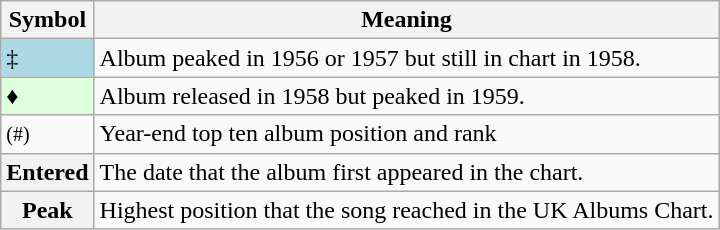<table Class="wikitable">
<tr>
<th>Symbol</th>
<th>Meaning</th>
</tr>
<tr>
<td bgcolor=lightblue>‡</td>
<td>Album peaked in 1956 or 1957 but still in chart in 1958.</td>
</tr>
<tr>
<td bgcolor=DDFFDD>♦</td>
<td>Album released in 1958 but peaked in 1959.</td>
</tr>
<tr>
<td><small>(#)</small></td>
<td>Year-end top ten album position and rank</td>
</tr>
<tr>
<th>Entered</th>
<td>The date that the album first appeared in the chart.</td>
</tr>
<tr>
<th>Peak</th>
<td>Highest position that the song reached in the UK Albums Chart.</td>
</tr>
</table>
